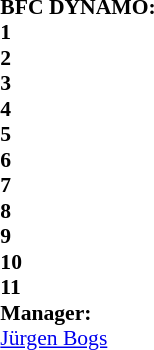<table style="font-size: 90%" cellspacing="0" cellpadding="0" align=center>
<tr>
<td colspan="4"><strong>BFC DYNAMO:</strong></td>
</tr>
<tr>
<th width="25"></th>
</tr>
<tr>
<td><strong>1</strong></td>
<td></td>
</tr>
<tr>
<td><strong>2</strong></td>
<td></td>
</tr>
<tr>
<td><strong>3</strong></td>
<td></td>
</tr>
<tr>
<td><strong>4</strong></td>
<td></td>
</tr>
<tr>
<td><strong>5</strong></td>
<td></td>
</tr>
<tr>
<td><strong>6</strong></td>
<td></td>
</tr>
<tr>
<td><strong>7</strong></td>
<td></td>
</tr>
<tr>
<td><strong>8</strong></td>
<td></td>
</tr>
<tr>
<td><strong>9</strong></td>
<td></td>
</tr>
<tr>
<td><strong>10</strong></td>
<td></td>
</tr>
<tr>
<td><strong>11</strong></td>
<td></td>
</tr>
<tr>
<td colspan=4><strong>Manager:</strong></td>
</tr>
<tr>
<td colspan="4"> <a href='#'>Jürgen Bogs</a></td>
</tr>
</table>
